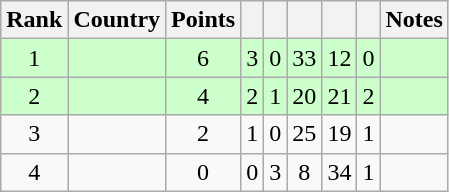<table class="wikitable sortable" style="text-align: center;">
<tr>
<th>Rank</th>
<th>Country</th>
<th>Points</th>
<th></th>
<th></th>
<th></th>
<th></th>
<th></th>
<th>Notes</th>
</tr>
<tr style="background:#cfc;">
<td>1</td>
<td align=left></td>
<td>6</td>
<td>3</td>
<td>0</td>
<td>33</td>
<td>12</td>
<td>0</td>
<td></td>
</tr>
<tr style="background:#cfc;">
<td>2</td>
<td align=left></td>
<td>4</td>
<td>2</td>
<td>1</td>
<td>20</td>
<td>21</td>
<td>2</td>
<td></td>
</tr>
<tr>
<td>3</td>
<td align=left></td>
<td>2</td>
<td>1</td>
<td>0</td>
<td>25</td>
<td>19</td>
<td>1</td>
<td></td>
</tr>
<tr>
<td>4</td>
<td align=left></td>
<td>0</td>
<td>0</td>
<td>3</td>
<td>8</td>
<td>34</td>
<td>1</td>
<td></td>
</tr>
</table>
